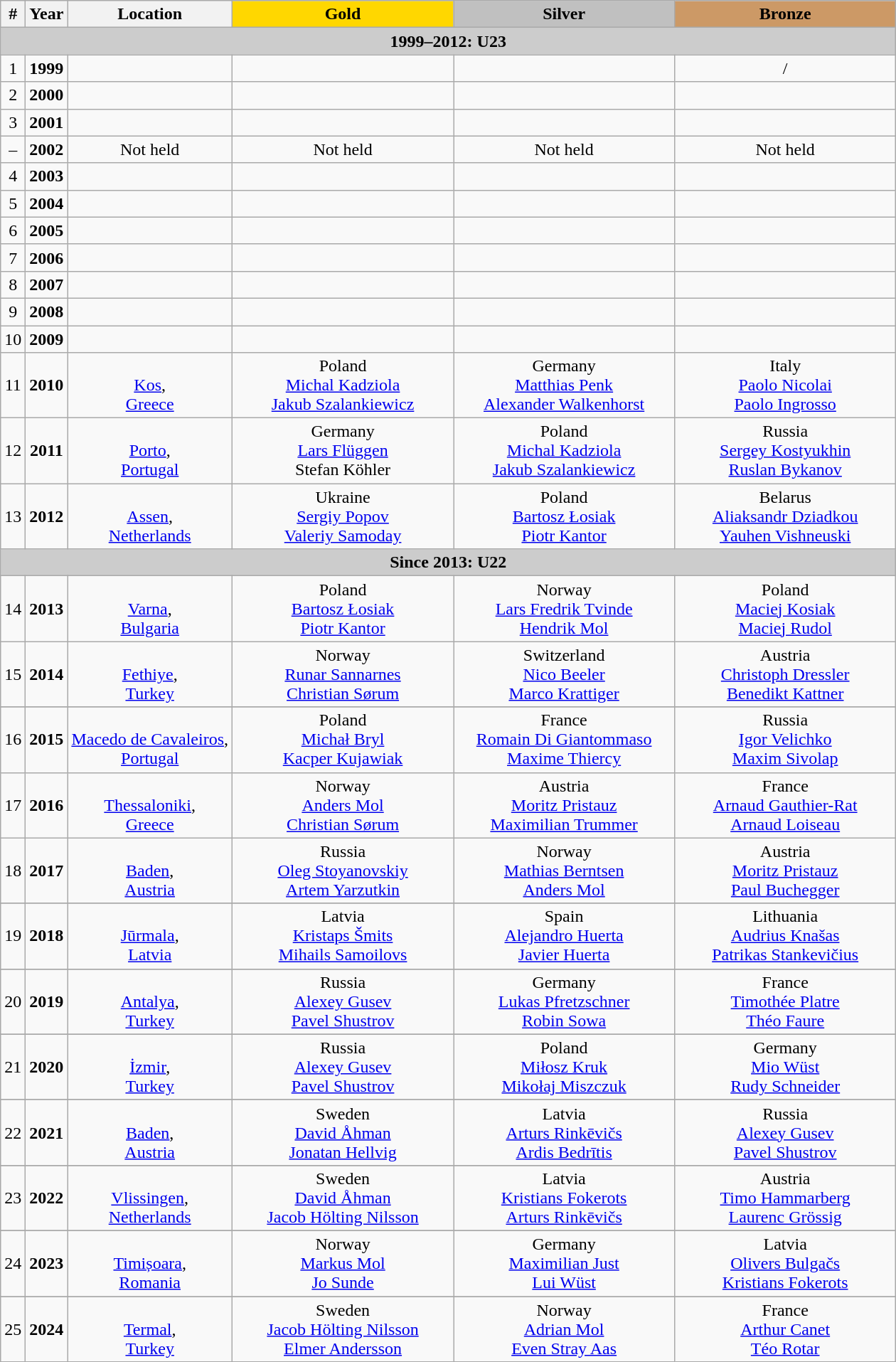<table class="wikitable">
<tr>
<th>#</th>
<th>Year</th>
<th>Location</th>
<th scope=col colspan=1 style="width:200px; background: gold;">Gold</th>
<th scope=col colspan=1 style="width:200px; background: silver;">Silver</th>
<th scope=col colspan=1 style="width:200px; background: #cc9966;">Bronze</th>
</tr>
<tr>
<td colspan=6 bgcolor="#cccccc"align=center><strong>1999–2012: U23</strong></td>
</tr>
<tr align=center>
<td>1</td>
<td><strong>1999</strong></td>
<td></td>
<td></td>
<td></td>
<td>/</td>
</tr>
<tr align=center>
<td>2</td>
<td><strong>2000</strong></td>
<td></td>
<td></td>
<td></td>
<td></td>
</tr>
<tr align=center>
<td>3</td>
<td><strong>2001</strong></td>
<td></td>
<td></td>
<td></td>
<td></td>
</tr>
<tr align=center>
<td>–</td>
<td><strong>2002</strong></td>
<td>Not held</td>
<td>Not held</td>
<td>Not held</td>
<td>Not held</td>
</tr>
<tr align=center>
<td>4</td>
<td><strong>2003</strong></td>
<td></td>
<td></td>
<td></td>
<td></td>
</tr>
<tr align=center>
<td>5</td>
<td><strong>2004</strong></td>
<td></td>
<td></td>
<td></td>
<td></td>
</tr>
<tr align=center>
<td>6</td>
<td><strong>2005</strong></td>
<td></td>
<td></td>
<td></td>
<td></td>
</tr>
<tr align=center>
<td>7</td>
<td><strong>2006</strong></td>
<td></td>
<td></td>
<td></td>
<td></td>
</tr>
<tr align=center>
<td>8</td>
<td><strong>2007</strong></td>
<td></td>
<td></td>
<td></td>
<td></td>
</tr>
<tr align=center>
<td>9</td>
<td><strong>2008</strong></td>
<td></td>
<td></td>
<td></td>
<td></td>
</tr>
<tr align=center>
<td>10</td>
<td><strong>2009</strong></td>
<td></td>
<td></td>
<td></td>
<td></td>
</tr>
<tr align=center>
<td>11</td>
<td><strong>2010</strong></td>
<td><br><a href='#'>Kos</a>,<br><a href='#'>Greece</a></td>
<td> Poland<br><a href='#'>Michal Kadziola</a><br><a href='#'>Jakub Szalankiewicz</a></td>
<td> Germany<br><a href='#'>Matthias Penk</a><br><a href='#'>Alexander Walkenhorst</a></td>
<td> Italy<br><a href='#'>Paolo Nicolai</a><br><a href='#'>Paolo Ingrosso</a></td>
</tr>
<tr align=center>
<td>12</td>
<td><strong>2011</strong></td>
<td><br><a href='#'>Porto</a>,<br><a href='#'>Portugal</a></td>
<td> Germany<br><a href='#'>Lars Flüggen</a><br>Stefan Köhler</td>
<td> Poland<br><a href='#'>Michal Kadziola</a><br><a href='#'>Jakub Szalankiewicz</a></td>
<td> Russia<br><a href='#'>Sergey Kostyukhin</a><br><a href='#'>Ruslan Bykanov</a></td>
</tr>
<tr align=center>
<td>13</td>
<td><strong>2012</strong></td>
<td><br><a href='#'>Assen</a>,<br><a href='#'>Netherlands</a></td>
<td> Ukraine<br><a href='#'>Sergiy Popov</a><br><a href='#'>Valeriy Samoday</a></td>
<td> Poland<br><a href='#'>Bartosz Łosiak</a><br><a href='#'>Piotr Kantor</a></td>
<td> Belarus<br><a href='#'>Aliaksandr Dziadkou</a><br><a href='#'>Yauhen Vishneuski</a></td>
</tr>
<tr>
<td colspan=6 bgcolor="#cccccc"align=center><strong>Since 2013: U22</strong></td>
</tr>
<tr align=center>
<td>14</td>
<td><strong>2013</strong></td>
<td><br><a href='#'>Varna</a>,<br><a href='#'>Bulgaria</a></td>
<td> Poland<br><a href='#'>Bartosz Łosiak</a><br><a href='#'>Piotr Kantor</a></td>
<td> Norway<br><a href='#'>Lars Fredrik Tvinde</a><br><a href='#'>Hendrik Mol</a></td>
<td> Poland<br><a href='#'>Maciej Kosiak</a><br><a href='#'>Maciej Rudol</a></td>
</tr>
<tr align=center>
<td>15</td>
<td><strong>2014</strong></td>
<td><br><a href='#'>Fethiye</a>,<br><a href='#'>Turkey</a></td>
<td> Norway<br><a href='#'>Runar Sannarnes</a><br><a href='#'>Christian Sørum</a></td>
<td> Switzerland<br><a href='#'>Nico Beeler</a><br><a href='#'>Marco Krattiger</a></td>
<td> Austria<br><a href='#'>Christoph Dressler</a><br><a href='#'>Benedikt Kattner</a></td>
</tr>
<tr>
</tr>
<tr align=center>
<td>16</td>
<td><strong>2015</strong></td>
<td><br><a href='#'>Macedo de Cavaleiros</a>,<br><a href='#'>Portugal</a></td>
<td> Poland<br><a href='#'>Michał Bryl</a><br><a href='#'>Kacper Kujawiak</a></td>
<td> France<br><a href='#'>Romain Di Giantommaso</a><br><a href='#'>Maxime Thiercy</a></td>
<td> Russia<br><a href='#'>Igor Velichko</a><br><a href='#'>Maxim Sivolap</a></td>
</tr>
<tr align=center>
<td>17</td>
<td><strong>2016</strong></td>
<td><br><a href='#'>Thessaloniki</a>,<br><a href='#'>Greece</a></td>
<td> Norway<br><a href='#'>Anders Mol</a><br><a href='#'>Christian Sørum</a></td>
<td> Austria<br><a href='#'>Moritz Pristauz</a><br><a href='#'>Maximilian Trummer</a></td>
<td> France<br><a href='#'>Arnaud Gauthier-Rat</a><br><a href='#'>Arnaud Loiseau</a></td>
</tr>
<tr align=center>
<td>18</td>
<td><strong>2017</strong></td>
<td><br><a href='#'>Baden</a>,<br><a href='#'>Austria</a></td>
<td> Russia<br><a href='#'>Oleg Stoyanovskiy</a><br><a href='#'>Artem Yarzutkin</a></td>
<td> Norway<br><a href='#'>Mathias Berntsen</a><br><a href='#'>Anders Mol</a></td>
<td> Austria<br><a href='#'>Moritz Pristauz</a><br><a href='#'>Paul Buchegger</a></td>
</tr>
<tr>
</tr>
<tr align=center>
<td>19</td>
<td><strong>2018</strong></td>
<td><br><a href='#'>Jūrmala</a>,<br><a href='#'>Latvia</a></td>
<td> Latvia<br><a href='#'>Kristaps Šmits</a><br><a href='#'>Mihails Samoilovs</a></td>
<td> Spain<br><a href='#'>Alejandro Huerta</a><br><a href='#'>Javier Huerta</a></td>
<td> Lithuania<br><a href='#'>Audrius Knašas</a><br><a href='#'>Patrikas Stankevičius</a></td>
</tr>
<tr>
</tr>
<tr align=center>
<td>20</td>
<td><strong>2019</strong></td>
<td><br><a href='#'>Antalya</a>,<br><a href='#'>Turkey</a></td>
<td> Russia<br><a href='#'>Alexey Gusev</a><br><a href='#'>Pavel Shustrov</a></td>
<td> Germany<br><a href='#'>Lukas Pfretzschner</a><br><a href='#'>Robin Sowa</a></td>
<td> France<br><a href='#'>Timothée Platre</a><br><a href='#'>Théo Faure</a></td>
</tr>
<tr>
</tr>
<tr align=center>
<td>21</td>
<td><strong>2020</strong></td>
<td><br><a href='#'>İzmir</a>,<br><a href='#'>Turkey</a></td>
<td> Russia<br><a href='#'>Alexey Gusev</a><br><a href='#'>Pavel Shustrov</a></td>
<td> Poland<br><a href='#'>Miłosz Kruk</a><br><a href='#'>Mikołaj Miszczuk</a></td>
<td> Germany<br><a href='#'>Mio Wüst</a><br><a href='#'>Rudy Schneider</a></td>
</tr>
<tr>
</tr>
<tr align=center>
<td>22</td>
<td><strong>2021</strong></td>
<td><br><a href='#'>Baden</a>,<br><a href='#'>Austria</a></td>
<td> Sweden<br><a href='#'>David Åhman</a><br><a href='#'>Jonatan Hellvig</a></td>
<td> Latvia<br><a href='#'>Arturs Rinkēvičs</a><br><a href='#'>Ardis Bedrītis</a></td>
<td> Russia<br><a href='#'>Alexey Gusev</a><br><a href='#'>Pavel Shustrov</a></td>
</tr>
<tr>
</tr>
<tr align=center>
<td>23</td>
<td><strong>2022</strong></td>
<td><br><a href='#'>Vlissingen</a>,<br><a href='#'>Netherlands</a></td>
<td> Sweden<br><a href='#'>David Åhman</a><br><a href='#'>Jacob Hölting Nilsson</a></td>
<td> Latvia<br><a href='#'>Kristians Fokerots</a><br><a href='#'>Arturs Rinkēvičs</a></td>
<td> Austria<br><a href='#'>Timo Hammarberg</a><br><a href='#'>Laurenc Grössig</a></td>
</tr>
<tr>
</tr>
<tr align=center>
<td>24</td>
<td><strong>2023</strong></td>
<td><br><a href='#'>Timișoara</a>,<br><a href='#'>Romania</a></td>
<td> Norway<br><a href='#'>Markus Mol</a><br><a href='#'>Jo Sunde</a></td>
<td> Germany<br><a href='#'>Maximilian Just</a><br><a href='#'>Lui Wüst</a></td>
<td> Latvia<br><a href='#'>Olivers Bulgačs</a><br><a href='#'>Kristians Fokerots</a></td>
</tr>
<tr>
</tr>
<tr align=center>
<td>25</td>
<td><strong>2024</strong></td>
<td><br><a href='#'>Termal</a>,<br><a href='#'>Turkey</a></td>
<td> Sweden<br><a href='#'>Jacob Hölting Nilsson</a><br><a href='#'>Elmer Andersson</a></td>
<td> Norway<br><a href='#'>Adrian Mol</a><br><a href='#'>Even Stray Aas</a></td>
<td> France<br><a href='#'>Arthur Canet</a><br><a href='#'>Téo Rotar</a></td>
</tr>
</table>
